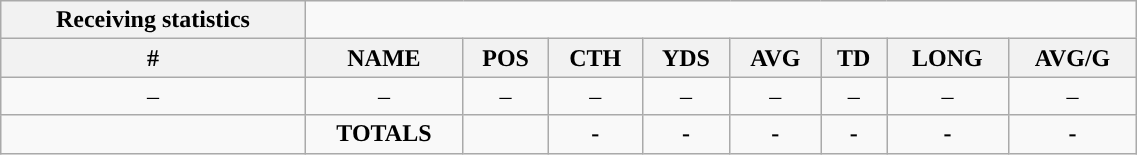<table style="width:60%; text-align:center;" class="wikitable collapsible collapsed">
<tr>
<th style="text-align:center; ">Receiving statistics</th>
</tr>
<tr>
<th>#</th>
<th>NAME</th>
<th>POS</th>
<th>CTH</th>
<th>YDS</th>
<th>AVG</th>
<th>TD</th>
<th>LONG</th>
<th>AVG/G</th>
</tr>
<tr>
<td>–</td>
<td>–</td>
<td>–</td>
<td>–</td>
<td>–</td>
<td>–</td>
<td>–</td>
<td>–</td>
<td>–</td>
</tr>
<tr>
<td></td>
<td><strong>TOTALS</strong></td>
<td></td>
<td><strong>-</strong></td>
<td><strong>-</strong></td>
<td><strong>-</strong></td>
<td><strong>-</strong></td>
<td><strong>-</strong></td>
<td><strong>-</strong></td>
</tr>
</table>
